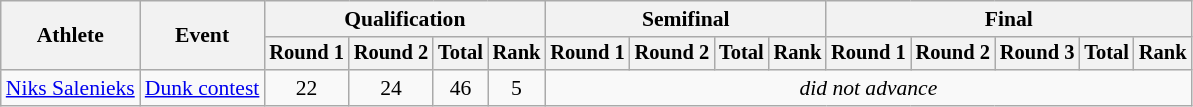<table class="wikitable" style="text-align:center;font-size:90%">
<tr>
<th rowspan=2>Athlete</th>
<th rowspan=2>Event</th>
<th colspan=4>Qualification</th>
<th colspan=4>Semifinal</th>
<th colspan=5>Final</th>
</tr>
<tr style="font-size:95%">
<th>Round 1</th>
<th>Round 2</th>
<th>Total</th>
<th>Rank</th>
<th>Round 1</th>
<th>Round 2</th>
<th>Total</th>
<th>Rank</th>
<th>Round 1</th>
<th>Round 2</th>
<th>Round 3</th>
<th>Total</th>
<th>Rank</th>
</tr>
<tr>
<td align=left><a href='#'>Niks Salenieks</a></td>
<td align=left><a href='#'>Dunk contest</a></td>
<td>22</td>
<td>24</td>
<td>46</td>
<td>5</td>
<td colspan=9><em>did not advance</em></td>
</tr>
</table>
